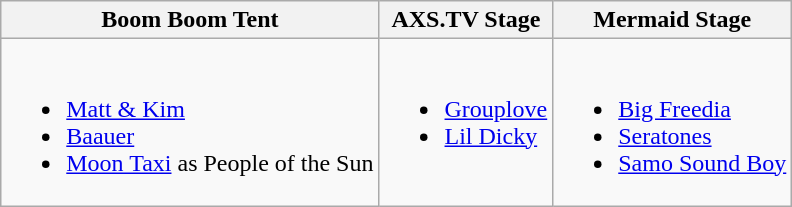<table class="wikitable">
<tr>
<th>Boom Boom Tent</th>
<th>AXS.TV Stage</th>
<th>Mermaid Stage</th>
</tr>
<tr valign="top">
<td><br><ul><li><a href='#'>Matt & Kim</a></li><li><a href='#'>Baauer</a></li><li><a href='#'>Moon Taxi</a> as People of the Sun</li></ul></td>
<td><br><ul><li><a href='#'>Grouplove</a></li><li><a href='#'>Lil Dicky</a></li></ul></td>
<td><br><ul><li><a href='#'>Big Freedia</a></li><li><a href='#'>Seratones</a></li><li><a href='#'>Samo Sound Boy</a></li></ul></td>
</tr>
</table>
